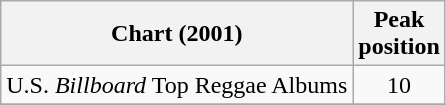<table class="wikitable">
<tr>
<th>Chart (2001)</th>
<th>Peak<br>position</th>
</tr>
<tr>
<td>U.S. <em>Billboard</em> Top Reggae Albums</td>
<td align="center">10</td>
</tr>
<tr>
</tr>
</table>
